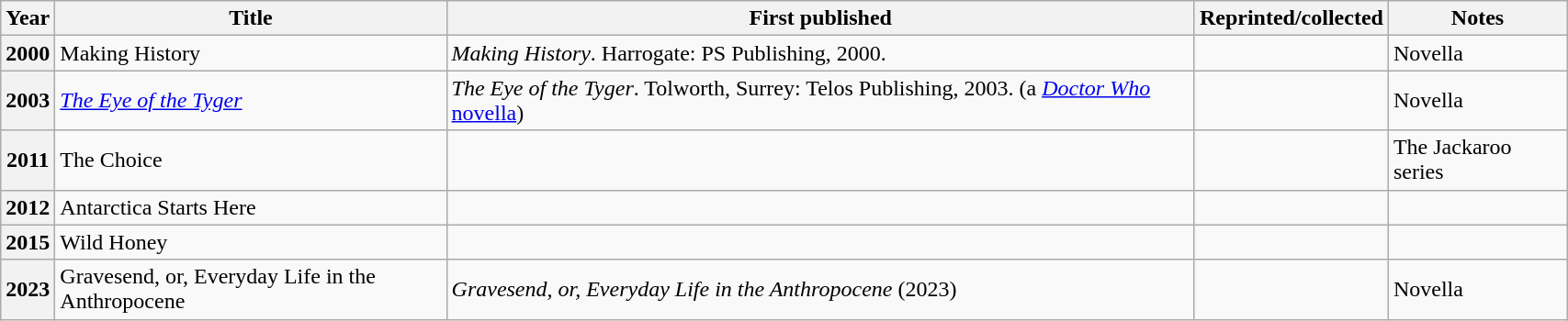<table class='wikitable sortable' width='90%'>
<tr>
<th>Year</th>
<th width="25%">Title</th>
<th>First published</th>
<th>Reprinted/collected</th>
<th>Notes</th>
</tr>
<tr>
<th>2000</th>
<td>Making History</td>
<td><em>Making History</em>. Harrogate: PS Publishing, 2000. </td>
<td></td>
<td>Novella</td>
</tr>
<tr>
<th>2003</th>
<td><a href='#'><em>The Eye of the Tyger</em></a></td>
<td><em>The Eye of the Tyger</em>. Tolworth, Surrey: Telos Publishing, 2003.  (a <em><a href='#'>Doctor Who</a></em> <a href='#'>novella</a>)</td>
<td></td>
<td>Novella</td>
</tr>
<tr>
<th>2011</th>
<td>The Choice</td>
<td></td>
<td></td>
<td>The Jackaroo series</td>
</tr>
<tr>
<th>2012</th>
<td>Antarctica Starts Here</td>
<td></td>
<td></td>
<td></td>
</tr>
<tr>
<th>2015</th>
<td>Wild Honey</td>
<td></td>
<td></td>
<td></td>
</tr>
<tr>
<th>2023</th>
<td>Gravesend, or, Everyday Life in the Anthropocene</td>
<td><em>Gravesend, or, Everyday Life in the Anthropocene</em> (2023)</td>
<td></td>
<td>Novella</td>
</tr>
</table>
